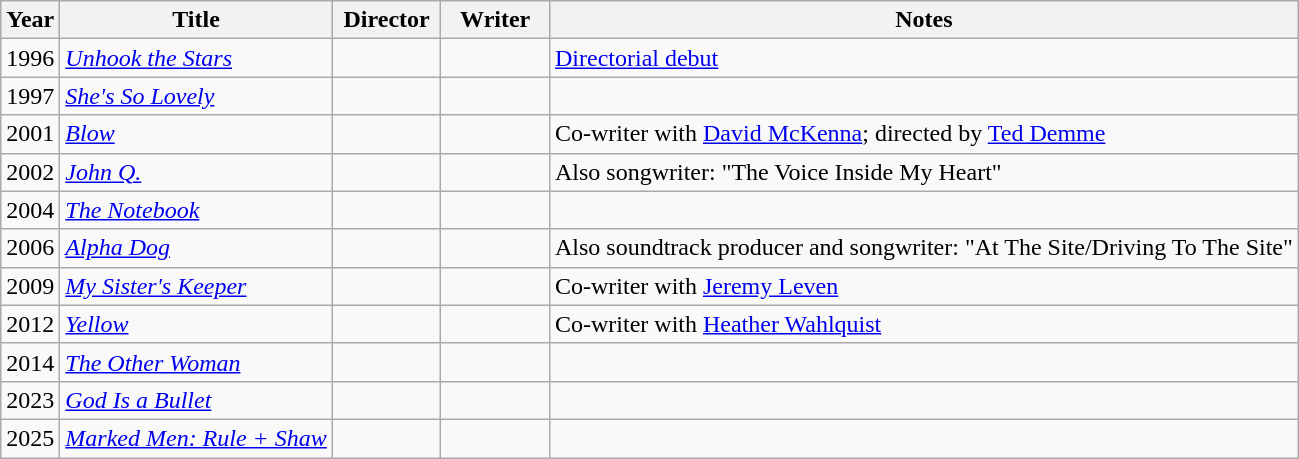<table class="wikitable">
<tr>
<th>Year</th>
<th>Title</th>
<th width="65">Director</th>
<th width="65">Writer</th>
<th>Notes</th>
</tr>
<tr>
<td>1996</td>
<td><em><a href='#'>Unhook the Stars</a></em></td>
<td></td>
<td></td>
<td><a href='#'>Directorial debut</a></td>
</tr>
<tr>
<td>1997</td>
<td><em><a href='#'>She's So Lovely</a></em></td>
<td></td>
<td></td>
<td></td>
</tr>
<tr>
<td>2001</td>
<td><em><a href='#'>Blow</a></em></td>
<td></td>
<td></td>
<td>Co-writer with <a href='#'>David McKenna</a>; directed by <a href='#'>Ted Demme</a></td>
</tr>
<tr>
<td>2002</td>
<td><em><a href='#'>John Q.</a></em></td>
<td></td>
<td></td>
<td>Also songwriter: "The Voice Inside My Heart"</td>
</tr>
<tr>
<td>2004</td>
<td><em><a href='#'>The Notebook</a></em></td>
<td></td>
<td></td>
<td></td>
</tr>
<tr>
<td>2006</td>
<td><em><a href='#'>Alpha Dog</a></em></td>
<td></td>
<td></td>
<td>Also soundtrack producer and songwriter: "At The Site/Driving To The Site"</td>
</tr>
<tr>
<td>2009</td>
<td><em><a href='#'>My Sister's Keeper</a></em></td>
<td></td>
<td></td>
<td>Co-writer with <a href='#'>Jeremy Leven</a></td>
</tr>
<tr>
<td>2012</td>
<td><em><a href='#'>Yellow</a></em></td>
<td></td>
<td></td>
<td>Co-writer with <a href='#'>Heather Wahlquist</a></td>
</tr>
<tr>
<td>2014</td>
<td><em><a href='#'>The Other Woman</a></em></td>
<td></td>
<td></td>
<td></td>
</tr>
<tr>
<td>2023</td>
<td><em><a href='#'>God Is a Bullet</a></em></td>
<td></td>
<td></td>
<td></td>
</tr>
<tr>
<td>2025</td>
<td><em><a href='#'>Marked Men: Rule + Shaw</a></em></td>
<td></td>
<td></td>
<td></td>
</tr>
</table>
